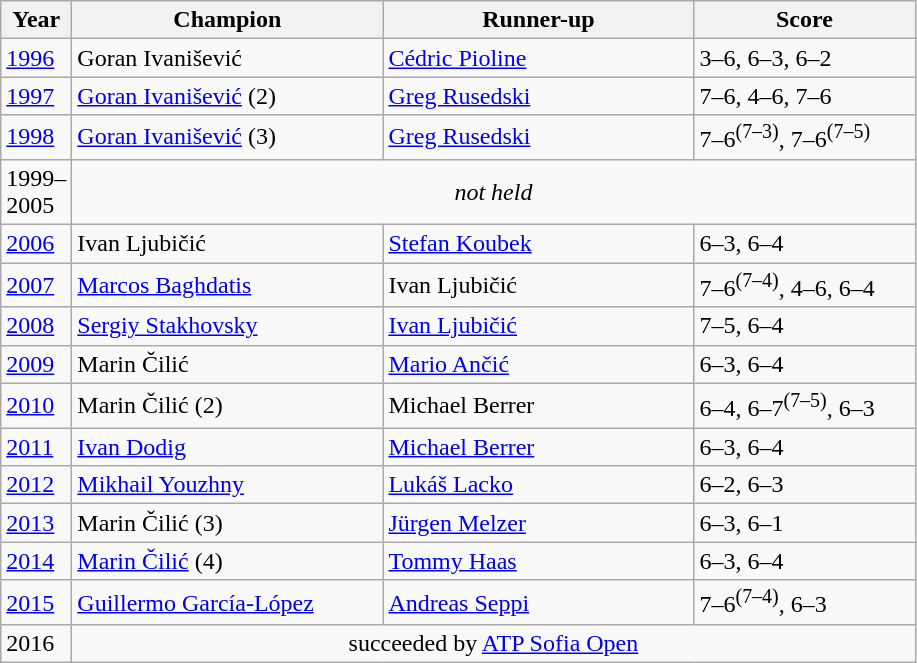<table class="wikitable">
<tr>
<th style="width:40px">Year</th>
<th style="width:200px">Champion</th>
<th style="width:200px">Runner-up</th>
<th style="width:140px" class="unsortable">Score</th>
</tr>
<tr>
<td><a href='#'>1996</a></td>
<td> Goran Ivanišević</td>
<td> <a href='#'>Cédric Pioline</a></td>
<td>3–6, 6–3, 6–2</td>
</tr>
<tr>
<td><a href='#'>1997</a></td>
<td> <a href='#'>Goran Ivanišević</a> (2)</td>
<td> <a href='#'>Greg Rusedski</a></td>
<td>7–6, 4–6, 7–6</td>
</tr>
<tr>
<td><a href='#'>1998</a></td>
<td> <a href='#'>Goran Ivanišević</a> (3)</td>
<td> <a href='#'>Greg Rusedski</a></td>
<td>7–6<sup>(7–3)</sup>, 7–6<sup>(7–5)</sup></td>
</tr>
<tr>
<td>1999–<br>2005</td>
<td colspan="3"  align=center><em>not held</em></td>
</tr>
<tr>
<td><a href='#'>2006</a></td>
<td> Ivan Ljubičić</td>
<td> <a href='#'>Stefan Koubek</a></td>
<td>6–3, 6–4</td>
</tr>
<tr>
<td><a href='#'>2007</a></td>
<td> <a href='#'>Marcos Baghdatis</a></td>
<td> Ivan Ljubičić</td>
<td>7–6<sup>(7–4)</sup>, 4–6, 6–4</td>
</tr>
<tr>
<td><a href='#'>2008</a></td>
<td> <a href='#'>Sergiy Stakhovsky</a></td>
<td> <a href='#'>Ivan Ljubičić</a></td>
<td>7–5, 6–4</td>
</tr>
<tr>
<td><a href='#'>2009</a></td>
<td> Marin Čilić</td>
<td> <a href='#'>Mario Ančić</a></td>
<td>6–3, 6–4</td>
</tr>
<tr>
<td><a href='#'>2010</a></td>
<td> Marin Čilić (2)</td>
<td> Michael Berrer</td>
<td>6–4, 6–7<sup>(7–5)</sup>, 6–3</td>
</tr>
<tr>
<td><a href='#'>2011</a></td>
<td> <a href='#'>Ivan Dodig</a></td>
<td> <a href='#'>Michael Berrer</a></td>
<td>6–3, 6–4</td>
</tr>
<tr>
<td><a href='#'>2012</a></td>
<td> <a href='#'>Mikhail Youzhny</a></td>
<td> <a href='#'>Lukáš Lacko</a></td>
<td>6–2, 6–3</td>
</tr>
<tr>
<td><a href='#'>2013</a></td>
<td> Marin Čilić (3)</td>
<td> <a href='#'>Jürgen Melzer</a></td>
<td>6–3, 6–1</td>
</tr>
<tr>
<td><a href='#'>2014</a></td>
<td> <a href='#'>Marin Čilić</a> (4)</td>
<td> <a href='#'>Tommy Haas</a></td>
<td>6–3, 6–4</td>
</tr>
<tr>
<td><a href='#'>2015</a></td>
<td> <a href='#'>Guillermo García-López</a></td>
<td> <a href='#'>Andreas Seppi</a></td>
<td>7–6<sup>(7–4)</sup>, 6–3</td>
</tr>
<tr>
<td>2016</td>
<td colspan="3" align="center">succeeded by <a href='#'>ATP Sofia Open</a></td>
</tr>
</table>
